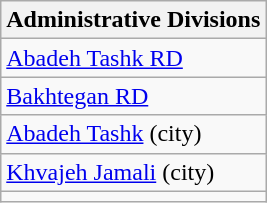<table class="wikitable">
<tr>
<th>Administrative Divisions</th>
</tr>
<tr>
<td><a href='#'>Abadeh Tashk RD</a></td>
</tr>
<tr>
<td><a href='#'>Bakhtegan RD</a></td>
</tr>
<tr>
<td><a href='#'>Abadeh Tashk</a> (city)</td>
</tr>
<tr>
<td><a href='#'>Khvajeh Jamali</a> (city)</td>
</tr>
<tr>
<td colspan=1></td>
</tr>
</table>
